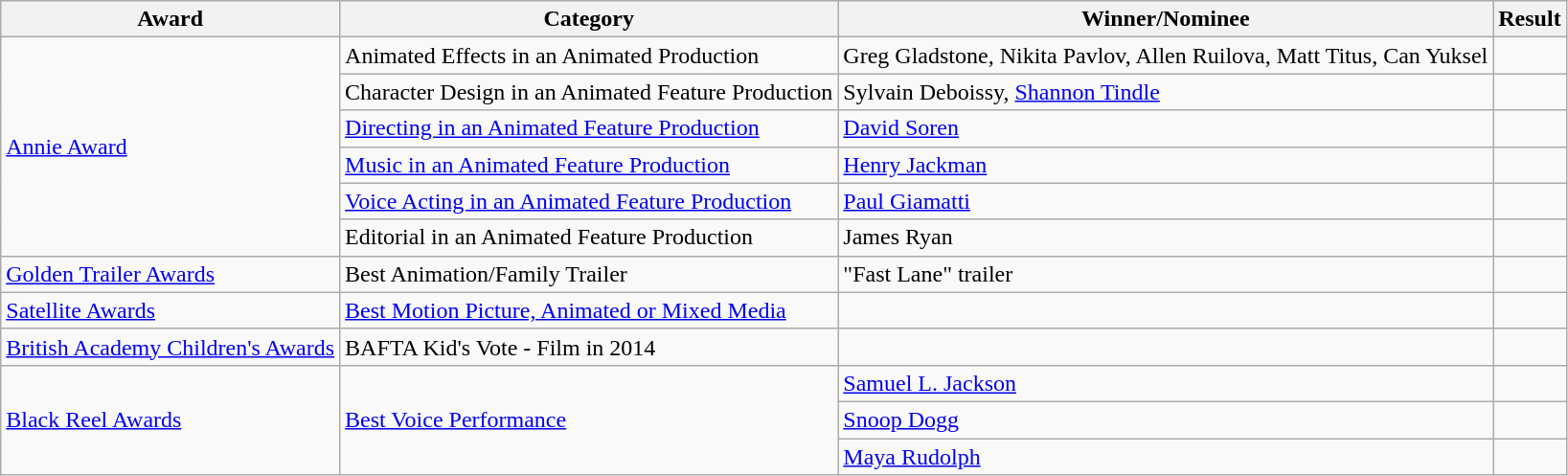<table class="wikitable">
<tr>
<th>Award</th>
<th>Category</th>
<th>Winner/Nominee</th>
<th>Result</th>
</tr>
<tr>
<td rowspan=6><a href='#'>Annie Award</a></td>
<td>Animated Effects in an Animated Production</td>
<td>Greg Gladstone, Nikita Pavlov, Allen Ruilova, Matt Titus, Can Yuksel</td>
<td></td>
</tr>
<tr>
<td>Character Design in an Animated Feature Production</td>
<td>Sylvain Deboissy, <a href='#'>Shannon Tindle</a></td>
<td></td>
</tr>
<tr>
<td><a href='#'>Directing in an Animated Feature Production</a></td>
<td><a href='#'>David Soren</a></td>
<td></td>
</tr>
<tr>
<td><a href='#'>Music in an Animated Feature Production</a></td>
<td><a href='#'>Henry Jackman</a></td>
<td></td>
</tr>
<tr>
<td><a href='#'>Voice Acting in an Animated Feature Production</a></td>
<td><a href='#'>Paul Giamatti</a></td>
<td></td>
</tr>
<tr>
<td>Editorial in an Animated Feature Production</td>
<td>James Ryan</td>
<td></td>
</tr>
<tr>
<td><a href='#'>Golden Trailer Awards</a></td>
<td>Best Animation/Family Trailer</td>
<td>"Fast Lane" trailer</td>
<td></td>
</tr>
<tr>
<td><a href='#'>Satellite Awards</a></td>
<td><a href='#'>Best Motion Picture, Animated or Mixed Media</a></td>
<td></td>
<td></td>
</tr>
<tr>
<td><a href='#'>British Academy Children's Awards</a></td>
<td>BAFTA Kid's Vote - Film in 2014</td>
<td></td>
<td></td>
</tr>
<tr>
<td rowspan=3><a href='#'>Black Reel Awards</a></td>
<td rowspan=3><a href='#'>Best Voice Performance</a></td>
<td><a href='#'>Samuel L. Jackson</a></td>
<td></td>
</tr>
<tr>
<td><a href='#'>Snoop Dogg</a></td>
<td></td>
</tr>
<tr>
<td><a href='#'>Maya Rudolph</a></td>
<td></td>
</tr>
</table>
